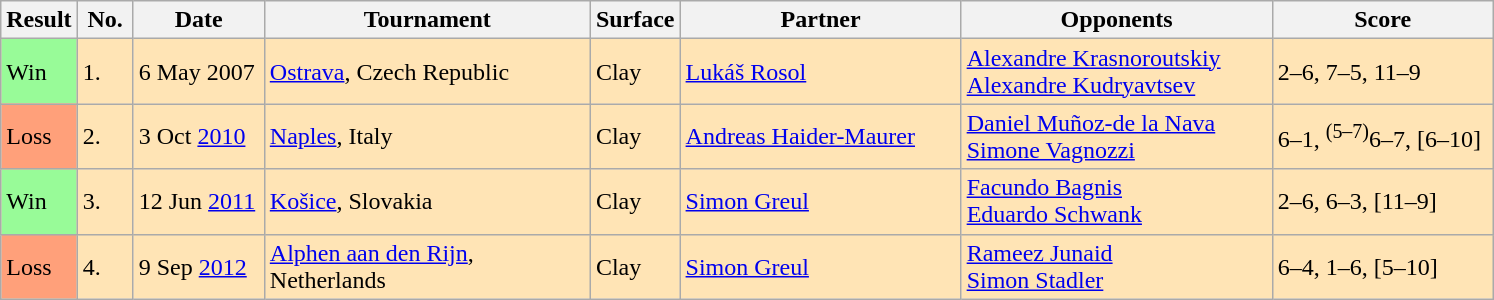<table class="wikitable">
<tr>
<th width=40>Result</th>
<th width=30>No.</th>
<th width=80>Date</th>
<th width=210>Tournament</th>
<th width=50>Surface</th>
<th width=180>Partner</th>
<th width=200>Opponents</th>
<th width=140>Score</th>
</tr>
<tr style="background:moccasin">
<td style="background:#98fb98;">Win</td>
<td>1.</td>
<td>6 May 2007</td>
<td><a href='#'>Ostrava</a>, Czech Republic</td>
<td>Clay</td>
<td> <a href='#'>Lukáš Rosol</a></td>
<td> <a href='#'>Alexandre Krasnoroutskiy</a> <br>  <a href='#'>Alexandre Kudryavtsev</a></td>
<td>2–6, 7–5, 11–9</td>
</tr>
<tr style="background:moccasin">
<td style="background:#ffa07a;">Loss</td>
<td>2.</td>
<td>3 Oct <a href='#'>2010</a></td>
<td><a href='#'>Naples</a>, Italy</td>
<td>Clay</td>
<td> <a href='#'>Andreas Haider-Maurer</a></td>
<td> <a href='#'>Daniel Muñoz-de la Nava</a> <br>  <a href='#'>Simone Vagnozzi</a></td>
<td>6–1, <sup>(5–7)</sup>6–7, [6–10]</td>
</tr>
<tr style="background:moccasin">
<td style="background:#98fb98;">Win</td>
<td>3.</td>
<td>12 Jun <a href='#'>2011</a></td>
<td><a href='#'>Košice</a>, Slovakia</td>
<td>Clay</td>
<td> <a href='#'>Simon Greul</a></td>
<td> <a href='#'>Facundo Bagnis</a> <br>  <a href='#'>Eduardo Schwank</a></td>
<td>2–6, 6–3, [11–9]</td>
</tr>
<tr style="background:moccasin">
<td style="background:#ffa07a;">Loss</td>
<td>4.</td>
<td>9 Sep <a href='#'>2012</a></td>
<td><a href='#'>Alphen aan den Rijn</a>, Netherlands</td>
<td>Clay</td>
<td> <a href='#'>Simon Greul</a></td>
<td> <a href='#'>Rameez Junaid</a> <br>  <a href='#'>Simon Stadler</a></td>
<td>6–4, 1–6, [5–10]</td>
</tr>
</table>
